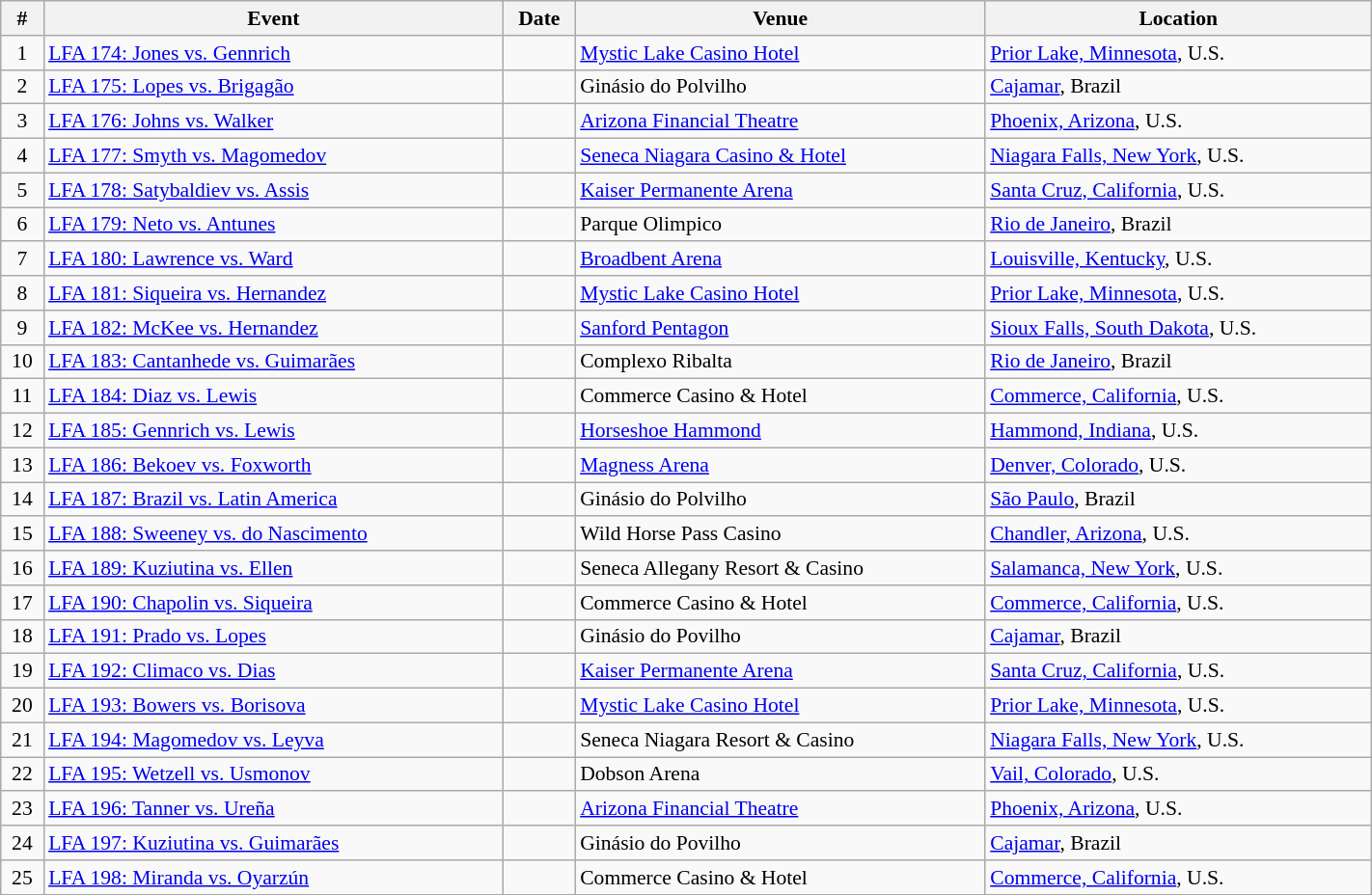<table class="wikitable" style="width:75%; font-size:90%;">
<tr>
<th scope="col">#</th>
<th scope="col">Event</th>
<th scope="col">Date</th>
<th scope="col">Venue</th>
<th scope="col">Location</th>
</tr>
<tr>
<td align=center>1</td>
<td><a href='#'>LFA 174: Jones vs. Gennrich</a></td>
<td></td>
<td><a href='#'>Mystic Lake Casino Hotel</a></td>
<td><a href='#'>Prior Lake, Minnesota</a>, U.S.</td>
</tr>
<tr>
<td align=center>2</td>
<td><a href='#'>LFA 175: Lopes vs. Brigagão</a></td>
<td></td>
<td>Ginásio do Polvilho</td>
<td><a href='#'>Cajamar</a>, Brazil</td>
</tr>
<tr>
<td align=center>3</td>
<td><a href='#'>LFA 176: Johns vs. Walker</a></td>
<td></td>
<td><a href='#'>Arizona Financial Theatre</a></td>
<td><a href='#'>Phoenix, Arizona</a>, U.S.</td>
</tr>
<tr>
<td align=center>4</td>
<td><a href='#'>LFA 177: Smyth vs. Magomedov</a></td>
<td></td>
<td><a href='#'>Seneca Niagara Casino & Hotel</a></td>
<td><a href='#'>Niagara Falls, New York</a>, U.S.</td>
</tr>
<tr>
<td align=center>5</td>
<td><a href='#'>LFA 178: Satybaldiev vs. Assis</a></td>
<td></td>
<td><a href='#'>Kaiser Permanente Arena</a></td>
<td><a href='#'>Santa Cruz, California</a>, U.S.</td>
</tr>
<tr>
<td align=center>6</td>
<td><a href='#'>LFA 179: Neto vs. Antunes</a></td>
<td></td>
<td>Parque Olimpico</td>
<td><a href='#'>Rio de Janeiro</a>, Brazil</td>
</tr>
<tr>
<td align=center>7</td>
<td><a href='#'>LFA 180: Lawrence vs. Ward</a></td>
<td></td>
<td><a href='#'>Broadbent Arena</a></td>
<td><a href='#'>Louisville, Kentucky</a>, U.S.</td>
</tr>
<tr>
<td align=center>8</td>
<td><a href='#'>LFA 181: Siqueira vs. Hernandez</a></td>
<td></td>
<td><a href='#'>Mystic Lake Casino Hotel</a></td>
<td><a href='#'>Prior Lake, Minnesota</a>, U.S.</td>
</tr>
<tr>
<td align=center>9</td>
<td><a href='#'>LFA 182: McKee vs. Hernandez</a></td>
<td></td>
<td><a href='#'>Sanford Pentagon</a></td>
<td><a href='#'>Sioux Falls, South Dakota</a>, U.S.</td>
</tr>
<tr>
<td align=center>10</td>
<td><a href='#'>LFA 183: Cantanhede vs. Guimarães</a></td>
<td></td>
<td>Complexo Ribalta</td>
<td><a href='#'>Rio de Janeiro</a>, Brazil</td>
</tr>
<tr>
<td align=center>11</td>
<td><a href='#'>LFA 184: Diaz vs. Lewis</a></td>
<td></td>
<td>Commerce Casino & Hotel</td>
<td><a href='#'>Commerce, California</a>, U.S.</td>
</tr>
<tr>
<td align=center>12</td>
<td><a href='#'>LFA 185: Gennrich vs. Lewis</a></td>
<td></td>
<td><a href='#'>Horseshoe Hammond</a></td>
<td><a href='#'>Hammond, Indiana</a>, U.S.</td>
</tr>
<tr>
<td align=center>13</td>
<td><a href='#'>LFA 186: Bekoev vs. Foxworth</a></td>
<td></td>
<td><a href='#'>Magness Arena</a></td>
<td><a href='#'>Denver, Colorado</a>, U.S.</td>
</tr>
<tr>
<td align=center>14</td>
<td><a href='#'>LFA 187: Brazil vs. Latin America</a></td>
<td></td>
<td>Ginásio do Polvilho</td>
<td><a href='#'>São Paulo</a>, Brazil</td>
</tr>
<tr>
<td align=center>15</td>
<td><a href='#'>LFA 188: Sweeney vs. do Nascimento</a></td>
<td></td>
<td>Wild Horse Pass Casino</td>
<td><a href='#'>Chandler, Arizona</a>, U.S.</td>
</tr>
<tr>
<td align=center>16</td>
<td><a href='#'>LFA 189: Kuziutina vs. Ellen</a></td>
<td></td>
<td>Seneca Allegany Resort & Casino</td>
<td><a href='#'>Salamanca, New York</a>, U.S.</td>
</tr>
<tr>
<td align=center>17</td>
<td><a href='#'>LFA 190: Chapolin vs. Siqueira</a></td>
<td></td>
<td>Commerce Casino & Hotel</td>
<td><a href='#'>Commerce, California</a>, U.S.</td>
</tr>
<tr>
<td align=center>18</td>
<td><a href='#'>LFA 191: Prado vs. Lopes</a></td>
<td></td>
<td>Ginásio do Povilho</td>
<td><a href='#'>Cajamar</a>, Brazil</td>
</tr>
<tr>
<td align=center>19</td>
<td><a href='#'>LFA 192: Climaco vs. Dias</a></td>
<td></td>
<td><a href='#'>Kaiser Permanente Arena</a></td>
<td><a href='#'>Santa Cruz, California</a>, U.S.</td>
</tr>
<tr>
<td align=center>20</td>
<td><a href='#'>LFA 193: Bowers vs. Borisova</a></td>
<td></td>
<td><a href='#'>Mystic Lake Casino Hotel</a></td>
<td><a href='#'>Prior Lake, Minnesota</a>, U.S.</td>
</tr>
<tr>
<td align=center>21</td>
<td><a href='#'>LFA 194: Magomedov vs. Leyva</a></td>
<td></td>
<td>Seneca Niagara Resort & Casino</td>
<td><a href='#'>Niagara Falls, New York</a>, U.S.</td>
</tr>
<tr>
<td align=center>22</td>
<td><a href='#'>LFA 195: Wetzell vs. Usmonov</a></td>
<td></td>
<td>Dobson Arena</td>
<td><a href='#'>Vail, Colorado</a>, U.S.</td>
</tr>
<tr>
<td align=center>23</td>
<td><a href='#'>LFA 196: Tanner vs. Ureña</a></td>
<td></td>
<td><a href='#'>Arizona Financial Theatre</a></td>
<td><a href='#'>Phoenix, Arizona</a>, U.S.</td>
</tr>
<tr>
<td align=center>24</td>
<td><a href='#'>LFA 197: Kuziutina vs. Guimarães</a></td>
<td></td>
<td>Ginásio do Povilho</td>
<td><a href='#'>Cajamar</a>, Brazil</td>
</tr>
<tr>
<td align=center>25</td>
<td><a href='#'>LFA 198: Miranda vs. Oyarzún</a></td>
<td></td>
<td>Commerce Casino & Hotel</td>
<td><a href='#'>Commerce, California</a>, U.S.</td>
</tr>
<tr>
</tr>
</table>
